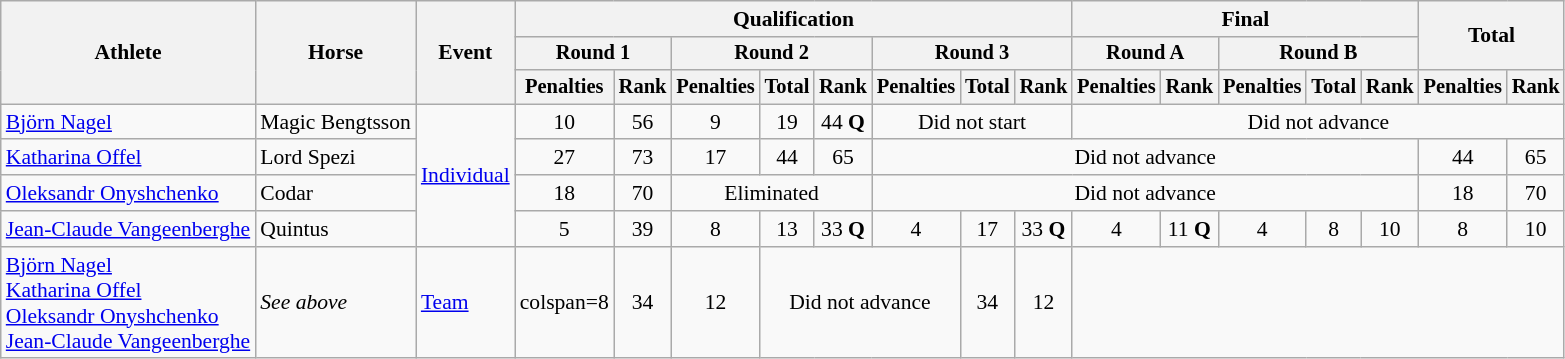<table class="wikitable" style="font-size:90%">
<tr>
<th rowspan="3">Athlete</th>
<th rowspan="3">Horse</th>
<th rowspan="3">Event</th>
<th colspan="8">Qualification</th>
<th colspan="5">Final</th>
<th rowspan=2 colspan="2">Total</th>
</tr>
<tr style="font-size:95%">
<th colspan="2">Round 1</th>
<th colspan="3">Round 2</th>
<th colspan="3">Round 3</th>
<th colspan="2">Round A</th>
<th colspan="3">Round B</th>
</tr>
<tr style="font-size:95%">
<th>Penalties</th>
<th>Rank</th>
<th>Penalties</th>
<th>Total</th>
<th>Rank</th>
<th>Penalties</th>
<th>Total</th>
<th>Rank</th>
<th>Penalties</th>
<th>Rank</th>
<th>Penalties</th>
<th>Total</th>
<th>Rank</th>
<th>Penalties</th>
<th>Rank</th>
</tr>
<tr align=center>
<td align=left><a href='#'>Björn Nagel</a></td>
<td align=left>Magic Bengtsson</td>
<td align=left rowspan=4><a href='#'>Individual</a></td>
<td>10</td>
<td>56</td>
<td>9</td>
<td>19</td>
<td>44 <strong>Q</strong></td>
<td colspan=3>Did not start</td>
<td colspan=7>Did not advance</td>
</tr>
<tr align=center>
<td align=left><a href='#'>Katharina Offel</a></td>
<td align=left>Lord Spezi</td>
<td>27</td>
<td>73</td>
<td>17</td>
<td>44</td>
<td>65</td>
<td colspan=8>Did not advance</td>
<td>44</td>
<td>65</td>
</tr>
<tr align=center>
<td align=left><a href='#'>Oleksandr Onyshchenko</a></td>
<td align=left>Codar</td>
<td>18</td>
<td>70</td>
<td colspan=3>Eliminated</td>
<td colspan=8>Did not advance</td>
<td>18</td>
<td>70</td>
</tr>
<tr align=center>
<td align=left><a href='#'>Jean-Claude Vangeenberghe</a></td>
<td align=left>Quintus</td>
<td>5</td>
<td>39</td>
<td>8</td>
<td>13</td>
<td>33 <strong>Q</strong></td>
<td>4</td>
<td>17</td>
<td>33 <strong>Q</strong></td>
<td>4</td>
<td>11 <strong>Q</strong></td>
<td>4</td>
<td>8</td>
<td>10</td>
<td>8</td>
<td>10</td>
</tr>
<tr align=center>
<td align=left><a href='#'>Björn Nagel</a><br><a href='#'>Katharina Offel</a><br><a href='#'>Oleksandr Onyshchenko</a><br><a href='#'>Jean-Claude Vangeenberghe</a></td>
<td align=left><em>See above</em></td>
<td align=left><a href='#'>Team</a></td>
<td>colspan=8 </td>
<td>34</td>
<td>12</td>
<td colspan=3>Did not advance</td>
<td>34</td>
<td>12</td>
</tr>
</table>
